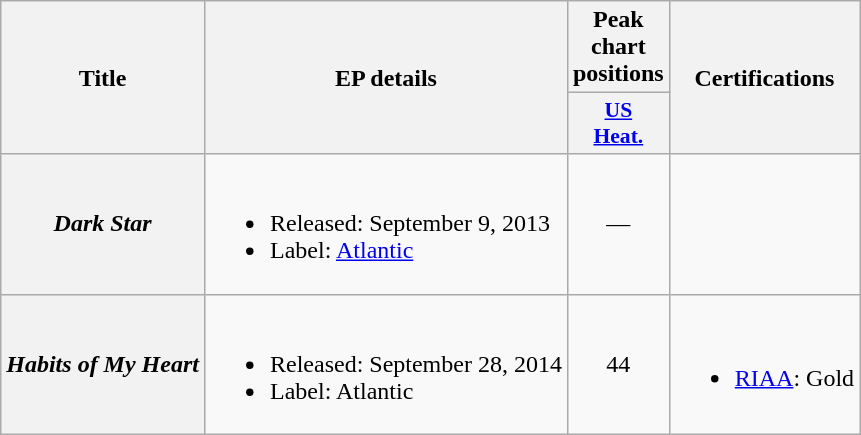<table class ="wikitable plainrowheaders">
<tr>
<th scope="col" rowspan="2">Title</th>
<th scope="col" rowspan="2">EP details</th>
<th scope="col" colspan="1">Peak chart positions</th>
<th rowspan="2">Certifications</th>
</tr>
<tr>
<th scope="col" style="width:3em;font-size:90%;"><a href='#'>US<br>Heat.</a><br></th>
</tr>
<tr>
<th scope="row"><em>Dark Star</em></th>
<td><br><ul><li>Released: September 9, 2013</li><li>Label: <a href='#'>Atlantic</a></li></ul></td>
<td align="center">—</td>
<td></td>
</tr>
<tr>
<th scope="row"><em>Habits of My Heart</em></th>
<td><br><ul><li>Released: September 28, 2014</li><li>Label: Atlantic</li></ul></td>
<td align="center">44</td>
<td><br><ul><li><a href='#'>RIAA</a>: Gold</li></ul></td>
</tr>
</table>
